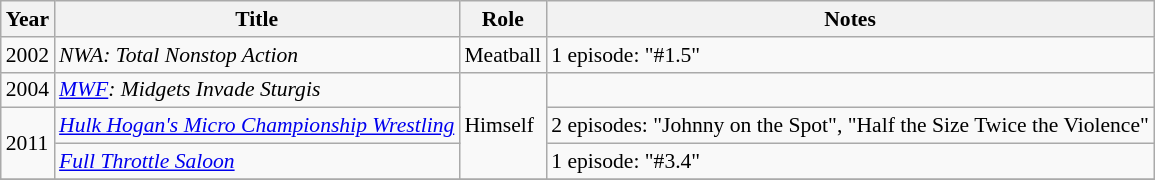<table class="wikitable" style="font-size: 90%;">
<tr>
<th>Year</th>
<th>Title</th>
<th>Role</th>
<th>Notes</th>
</tr>
<tr>
<td rowspan="1">2002</td>
<td><em>NWA: Total Nonstop Action</em></td>
<td>Meatball</td>
<td>1 episode: "#1.5"</td>
</tr>
<tr>
<td rowspan="1">2004</td>
<td><em><a href='#'>MWF</a>: Midgets Invade Sturgis</em></td>
<td rowspan="3">Himself</td>
<td></td>
</tr>
<tr>
<td rowspan="2">2011</td>
<td><em><a href='#'>Hulk Hogan's Micro Championship Wrestling</a></em></td>
<td>2 episodes: "Johnny on the Spot", "Half the Size Twice the Violence"</td>
</tr>
<tr>
<td><em><a href='#'>Full Throttle Saloon</a></em></td>
<td>1 episode: "#3.4"</td>
</tr>
<tr>
</tr>
</table>
